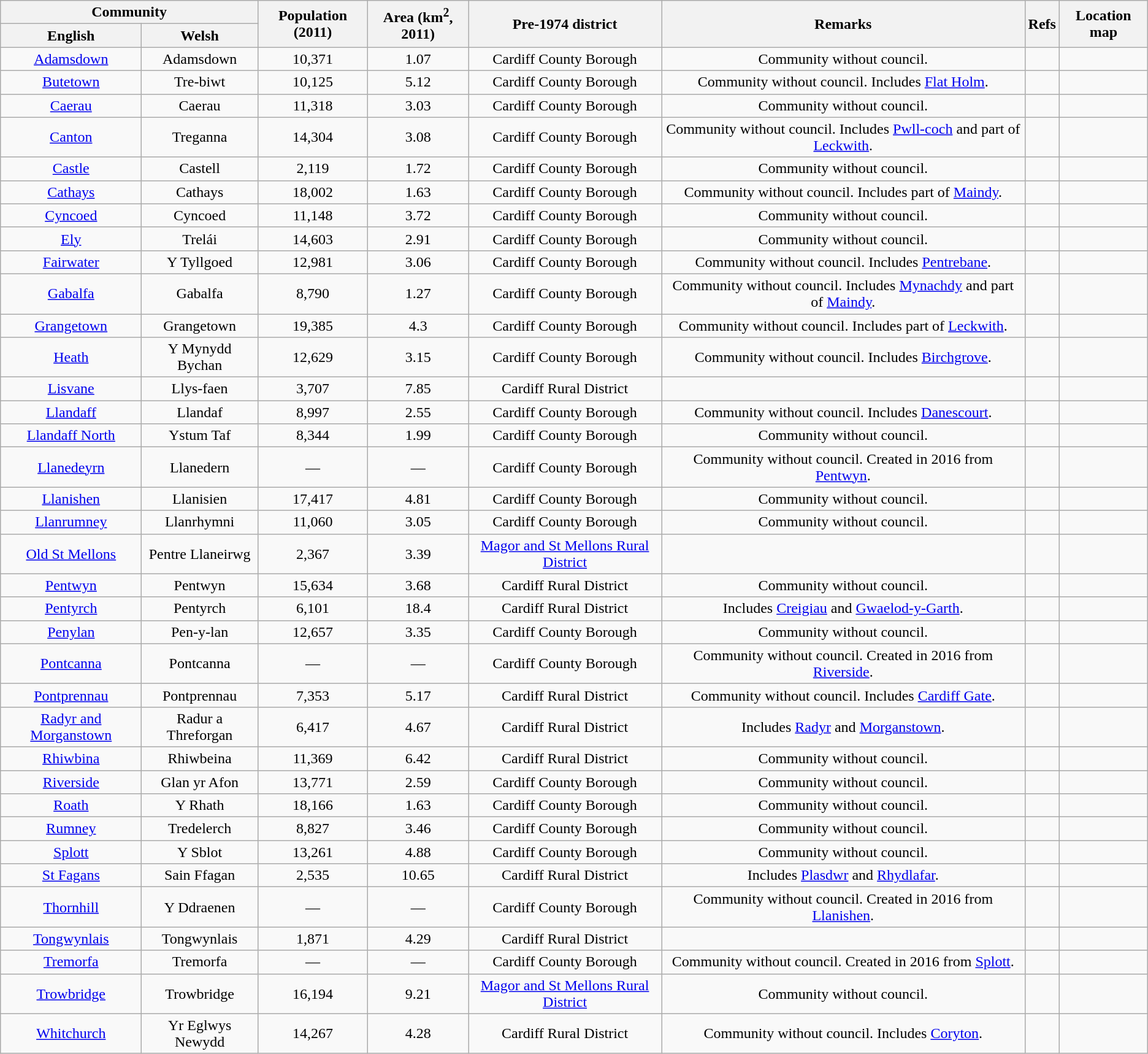<table class="wikitable sortable" style="text-align:center;">
<tr>
<th scope=col colspan=2>Community</th>
<th scope=col rowspan=2>Population (2011)</th>
<th scope=col rowspan=2>Area (km<sup>2</sup>, 2011)</th>
<th scope=col rowspan=2>Pre-1974 district</th>
<th scope=col rowspan=2 class=unsortable>Remarks</th>
<th scope=col rowspan=2 class=unsortable>Refs</th>
<th scope=col rowspan=2 class=unsortable>Location map</th>
</tr>
<tr>
<th scope=col>English</th>
<th scope=col>Welsh</th>
</tr>
<tr>
<td><a href='#'>Adamsdown</a></td>
<td>Adamsdown</td>
<td>10,371</td>
<td>1.07</td>
<td>Cardiff County Borough</td>
<td>Community without council.</td>
<td></td>
<td></td>
</tr>
<tr>
<td><a href='#'>Butetown</a></td>
<td>Tre-biwt</td>
<td>10,125</td>
<td>5.12</td>
<td>Cardiff County Borough</td>
<td>Community without council. Includes <a href='#'>Flat Holm</a>.</td>
<td></td>
<td></td>
</tr>
<tr>
<td><a href='#'>Caerau</a></td>
<td>Caerau</td>
<td>11,318</td>
<td>3.03</td>
<td>Cardiff County Borough</td>
<td>Community without council.</td>
<td></td>
<td></td>
</tr>
<tr>
<td><a href='#'>Canton</a></td>
<td>Treganna</td>
<td>14,304</td>
<td>3.08</td>
<td>Cardiff County Borough</td>
<td>Community without council. Includes <a href='#'>Pwll-coch</a> and part of <a href='#'>Leckwith</a>.</td>
<td></td>
<td></td>
</tr>
<tr>
<td><a href='#'>Castle</a></td>
<td>Castell</td>
<td>2,119</td>
<td>1.72</td>
<td>Cardiff County Borough</td>
<td>Community without council.</td>
<td></td>
<td></td>
</tr>
<tr>
<td><a href='#'>Cathays</a></td>
<td>Cathays</td>
<td>18,002</td>
<td>1.63</td>
<td>Cardiff County Borough</td>
<td>Community without council. Includes part of <a href='#'>Maindy</a>.</td>
<td></td>
<td></td>
</tr>
<tr>
<td><a href='#'>Cyncoed</a></td>
<td>Cyncoed</td>
<td>11,148</td>
<td>3.72</td>
<td>Cardiff County Borough</td>
<td>Community without council.</td>
<td></td>
<td></td>
</tr>
<tr>
<td><a href='#'>Ely</a></td>
<td>Trelái</td>
<td>14,603</td>
<td>2.91</td>
<td>Cardiff County Borough</td>
<td>Community without council.</td>
<td></td>
<td></td>
</tr>
<tr>
<td><a href='#'>Fairwater</a></td>
<td>Y Tyllgoed</td>
<td>12,981</td>
<td>3.06</td>
<td>Cardiff County Borough</td>
<td>Community without council. Includes <a href='#'>Pentrebane</a>.</td>
<td></td>
<td></td>
</tr>
<tr>
<td><a href='#'>Gabalfa</a></td>
<td>Gabalfa</td>
<td>8,790</td>
<td>1.27</td>
<td>Cardiff County Borough</td>
<td>Community without council. Includes <a href='#'>Mynachdy</a> and part of <a href='#'>Maindy</a>.</td>
<td></td>
<td></td>
</tr>
<tr>
<td><a href='#'>Grangetown</a></td>
<td>Grangetown</td>
<td>19,385</td>
<td>4.3</td>
<td>Cardiff County Borough</td>
<td>Community without council. Includes part of <a href='#'>Leckwith</a>.</td>
<td></td>
<td></td>
</tr>
<tr>
<td><a href='#'>Heath</a></td>
<td>Y Mynydd Bychan</td>
<td>12,629</td>
<td>3.15</td>
<td>Cardiff County Borough</td>
<td>Community without council. Includes <a href='#'>Birchgrove</a>.</td>
<td></td>
<td></td>
</tr>
<tr>
<td><a href='#'>Lisvane</a></td>
<td>Llys-faen</td>
<td>3,707</td>
<td>7.85</td>
<td>Cardiff Rural District</td>
<td></td>
<td></td>
<td></td>
</tr>
<tr>
<td><a href='#'>Llandaff</a></td>
<td>Llandaf</td>
<td>8,997</td>
<td>2.55</td>
<td>Cardiff County Borough</td>
<td>Community without council. Includes <a href='#'>Danescourt</a>.</td>
<td></td>
<td></td>
</tr>
<tr>
<td><a href='#'>Llandaff North</a></td>
<td>Ystum Taf</td>
<td>8,344</td>
<td>1.99</td>
<td>Cardiff County Borough</td>
<td>Community without council.</td>
<td></td>
<td></td>
</tr>
<tr>
<td><a href='#'>Llanedeyrn</a></td>
<td>Llanedern</td>
<td>—</td>
<td>—</td>
<td>Cardiff County Borough</td>
<td>Community without council. Created in 2016 from <a href='#'>Pentwyn</a>.</td>
<td></td>
<td></td>
</tr>
<tr>
<td><a href='#'>Llanishen</a></td>
<td>Llanisien</td>
<td>17,417</td>
<td>4.81</td>
<td>Cardiff County Borough</td>
<td>Community without council.</td>
<td></td>
<td></td>
</tr>
<tr>
<td><a href='#'>Llanrumney</a></td>
<td>Llanrhymni</td>
<td>11,060</td>
<td>3.05</td>
<td>Cardiff County Borough</td>
<td>Community without council.</td>
<td></td>
<td></td>
</tr>
<tr>
<td><a href='#'>Old St Mellons</a></td>
<td>Pentre Llaneirwg</td>
<td>2,367</td>
<td>3.39</td>
<td><a href='#'>Magor and St Mellons Rural District</a></td>
<td></td>
<td></td>
<td></td>
</tr>
<tr>
<td><a href='#'>Pentwyn</a></td>
<td>Pentwyn</td>
<td>15,634</td>
<td>3.68</td>
<td>Cardiff Rural District</td>
<td>Community without council.</td>
<td></td>
<td></td>
</tr>
<tr>
<td><a href='#'>Pentyrch</a></td>
<td>Pentyrch</td>
<td>6,101</td>
<td>18.4</td>
<td>Cardiff Rural District</td>
<td>Includes <a href='#'>Creigiau</a> and <a href='#'>Gwaelod-y-Garth</a>.</td>
<td></td>
<td></td>
</tr>
<tr>
<td><a href='#'>Penylan</a></td>
<td>Pen-y-lan</td>
<td>12,657</td>
<td>3.35</td>
<td>Cardiff County Borough</td>
<td>Community without council.</td>
<td></td>
<td></td>
</tr>
<tr>
<td><a href='#'>Pontcanna</a></td>
<td>Pontcanna</td>
<td>—</td>
<td>—</td>
<td>Cardiff County Borough</td>
<td>Community without council. Created in 2016 from <a href='#'>Riverside</a>.</td>
<td></td>
<td></td>
</tr>
<tr>
<td><a href='#'>Pontprennau</a></td>
<td>Pontprennau</td>
<td>7,353</td>
<td>5.17</td>
<td>Cardiff Rural District</td>
<td>Community without council. Includes <a href='#'>Cardiff Gate</a>.</td>
<td></td>
<td></td>
</tr>
<tr>
<td><a href='#'>Radyr and Morganstown</a></td>
<td>Radur a Threforgan</td>
<td>6,417</td>
<td>4.67</td>
<td>Cardiff Rural District</td>
<td>Includes <a href='#'>Radyr</a> and <a href='#'>Morganstown</a>.</td>
<td></td>
<td></td>
</tr>
<tr>
<td><a href='#'>Rhiwbina</a></td>
<td>Rhiwbeina</td>
<td>11,369</td>
<td>6.42</td>
<td>Cardiff Rural District</td>
<td>Community without council.</td>
<td></td>
<td></td>
</tr>
<tr>
<td><a href='#'>Riverside</a></td>
<td>Glan yr Afon</td>
<td>13,771</td>
<td>2.59</td>
<td>Cardiff County Borough</td>
<td>Community without council.</td>
<td></td>
<td></td>
</tr>
<tr>
<td><a href='#'>Roath</a></td>
<td>Y Rhath</td>
<td>18,166</td>
<td>1.63</td>
<td>Cardiff County Borough</td>
<td>Community without council.</td>
<td></td>
<td></td>
</tr>
<tr>
<td><a href='#'>Rumney</a></td>
<td>Tredelerch</td>
<td>8,827</td>
<td>3.46</td>
<td>Cardiff County Borough</td>
<td>Community without council.</td>
<td></td>
<td></td>
</tr>
<tr>
<td><a href='#'>Splott</a></td>
<td>Y Sblot</td>
<td>13,261</td>
<td>4.88</td>
<td>Cardiff County Borough</td>
<td>Community without council.</td>
<td></td>
<td></td>
</tr>
<tr>
<td><a href='#'>St Fagans</a></td>
<td>Sain Ffagan</td>
<td>2,535</td>
<td>10.65</td>
<td>Cardiff Rural District</td>
<td>Includes <a href='#'>Plasdwr</a> and <a href='#'>Rhydlafar</a>.</td>
<td></td>
<td></td>
</tr>
<tr>
<td><a href='#'>Thornhill</a></td>
<td>Y Ddraenen</td>
<td>—</td>
<td>—</td>
<td>Cardiff County Borough</td>
<td>Community without council. Created in 2016 from <a href='#'>Llanishen</a>.</td>
<td></td>
<td></td>
</tr>
<tr>
<td><a href='#'>Tongwynlais</a></td>
<td>Tongwynlais</td>
<td>1,871</td>
<td>4.29</td>
<td>Cardiff Rural District</td>
<td></td>
<td></td>
<td></td>
</tr>
<tr>
<td><a href='#'>Tremorfa</a></td>
<td>Tremorfa</td>
<td>—</td>
<td>—</td>
<td>Cardiff County Borough</td>
<td>Community without council. Created in 2016 from <a href='#'>Splott</a>.</td>
<td></td>
<td></td>
</tr>
<tr>
<td><a href='#'>Trowbridge</a></td>
<td>Trowbridge</td>
<td>16,194</td>
<td>9.21</td>
<td><a href='#'>Magor and St Mellons Rural District</a></td>
<td>Community without council.</td>
<td></td>
<td></td>
</tr>
<tr>
<td><a href='#'>Whitchurch</a></td>
<td>Yr Eglwys Newydd</td>
<td>14,267</td>
<td>4.28</td>
<td>Cardiff Rural District</td>
<td>Community without council. Includes <a href='#'>Coryton</a>.</td>
<td></td>
<td></td>
</tr>
</table>
